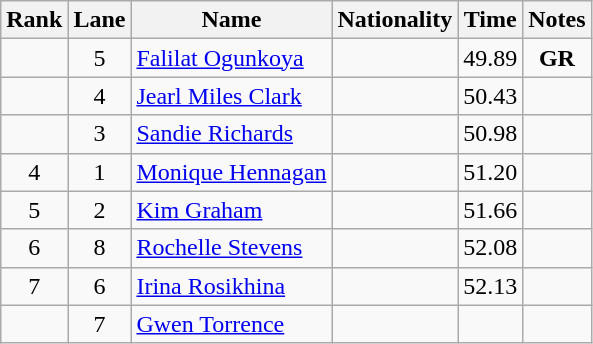<table class="wikitable sortable" style="text-align:center">
<tr>
<th>Rank</th>
<th>Lane</th>
<th>Name</th>
<th>Nationality</th>
<th>Time</th>
<th>Notes</th>
</tr>
<tr>
<td></td>
<td>5</td>
<td align=left><a href='#'>Falilat Ogunkoya</a></td>
<td align=left></td>
<td>49.89</td>
<td><strong>GR</strong></td>
</tr>
<tr>
<td></td>
<td>4</td>
<td align=left><a href='#'>Jearl Miles Clark</a></td>
<td align=left></td>
<td>50.43</td>
<td></td>
</tr>
<tr>
<td></td>
<td>3</td>
<td align=left><a href='#'>Sandie Richards</a></td>
<td align=left></td>
<td>50.98</td>
<td></td>
</tr>
<tr>
<td>4</td>
<td>1</td>
<td align=left><a href='#'>Monique Hennagan</a></td>
<td align=left></td>
<td>51.20</td>
<td></td>
</tr>
<tr>
<td>5</td>
<td>2</td>
<td align=left><a href='#'>Kim Graham</a></td>
<td align=left></td>
<td>51.66</td>
<td></td>
</tr>
<tr>
<td>6</td>
<td>8</td>
<td align=left><a href='#'>Rochelle Stevens</a></td>
<td align=left></td>
<td>52.08</td>
<td></td>
</tr>
<tr>
<td>7</td>
<td>6</td>
<td align=left><a href='#'>Irina Rosikhina</a></td>
<td align=left></td>
<td>52.13</td>
<td></td>
</tr>
<tr>
<td></td>
<td>7</td>
<td align=left><a href='#'>Gwen Torrence</a></td>
<td align=left></td>
<td></td>
<td></td>
</tr>
</table>
